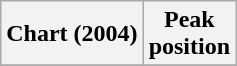<table class="wikitable plainrowheaders" style="text-align:center">
<tr>
<th scope="col">Chart (2004)</th>
<th scope="col">Peak<br>position</th>
</tr>
<tr>
</tr>
</table>
